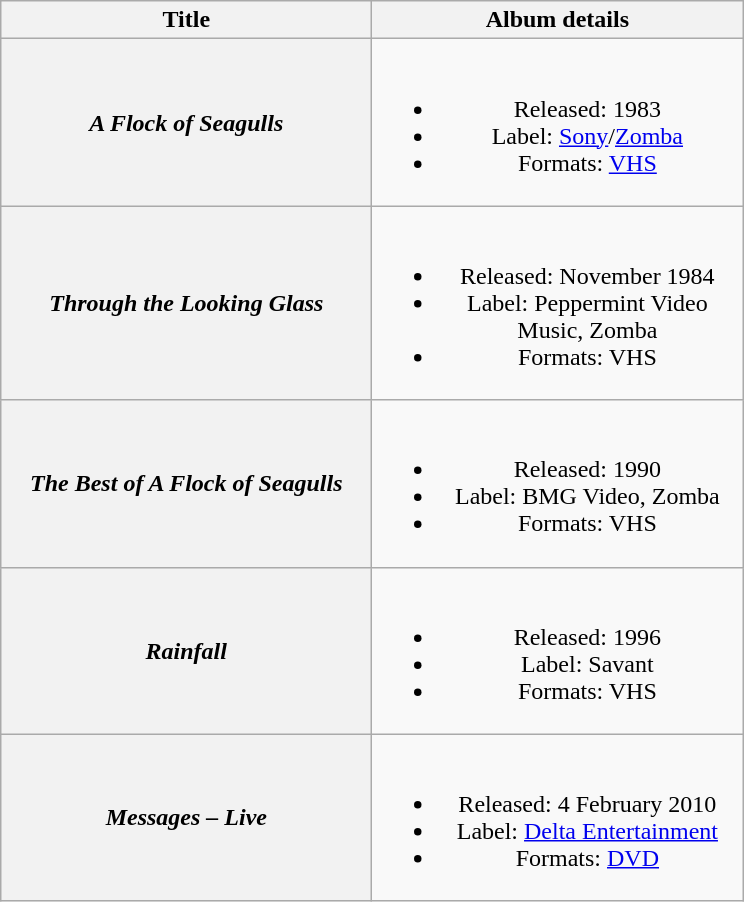<table class="wikitable plainrowheaders" style="text-align:center;">
<tr>
<th scope="col" style="width:15em;">Title</th>
<th scope="col" style="width:15em;">Album details</th>
</tr>
<tr>
<th scope="row"><em>A Flock of Seagulls</em></th>
<td><br><ul><li>Released: 1983</li><li>Label: <a href='#'>Sony</a>/<a href='#'>Zomba</a></li><li>Formats: <a href='#'>VHS</a></li></ul></td>
</tr>
<tr>
<th scope="row"><em>Through the Looking Glass</em></th>
<td><br><ul><li>Released: November 1984</li><li>Label: Peppermint Video Music, Zomba</li><li>Formats: VHS</li></ul></td>
</tr>
<tr>
<th scope="row"><em>The Best of A Flock of Seagulls</em></th>
<td><br><ul><li>Released: 1990</li><li>Label: BMG Video, Zomba</li><li>Formats: VHS</li></ul></td>
</tr>
<tr>
<th scope="row"><em>Rainfall</em></th>
<td><br><ul><li>Released: 1996</li><li>Label: Savant</li><li>Formats: VHS</li></ul></td>
</tr>
<tr>
<th scope="row"><em>Messages – Live</em></th>
<td><br><ul><li>Released: 4 February 2010</li><li>Label: <a href='#'>Delta Entertainment</a></li><li>Formats: <a href='#'>DVD</a></li></ul></td>
</tr>
</table>
